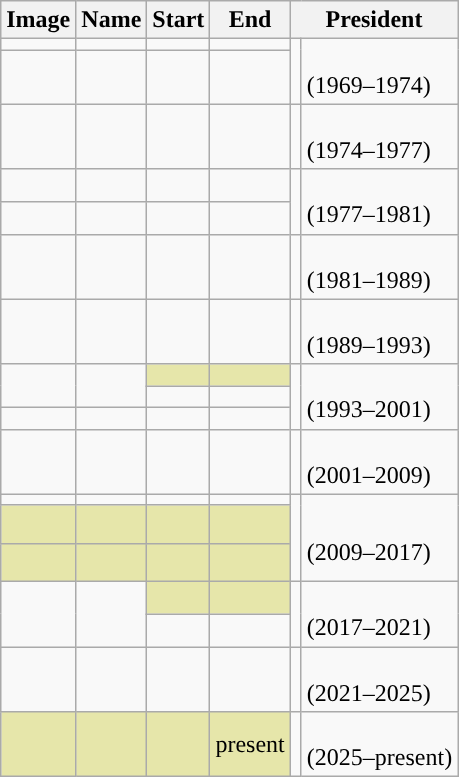<table class="wikitable sortable">
<tr>
<th class=unsortable>Image</th>
<th>Name</th>
<th>Start</th>
<th>End</th>
<th colspan=2>President</th>
</tr>
<tr>
<td></td>
<td></td>
<td></td>
<td></td>
<td rowspan=2 style="background: "></td>
<td rowspan=2><br>(1969–1974)</td>
</tr>
<tr>
<td rowspan=2></td>
<td rowspan=2></td>
<td rowspan=2></td>
<td rowspan=2></td>
</tr>
<tr>
<td rowspan=2 style="background: "></td>
<td rowspan=2><br>(1974–1977)</td>
</tr>
<tr>
<td></td>
<td></td>
<td></td>
<td></td>
</tr>
<tr>
<td></td>
<td></td>
<td></td>
<td></td>
<td rowspan=2 style="background: "></td>
<td rowspan=2><br>(1977–1981)</td>
</tr>
<tr>
<td></td>
<td></td>
<td></td>
<td></td>
</tr>
<tr>
<td></td>
<td></td>
<td></td>
<td></td>
<td style="background: "></td>
<td><br>(1981–1989)</td>
</tr>
<tr>
<td></td>
<td></td>
<td></td>
<td></td>
<td style="background: "></td>
<td><br>(1989–1993)</td>
</tr>
<tr>
<td rowspan=2></td>
<td rowspan=2></td>
<td style="background-color:#E6E6AA;"></td>
<td style="background-color:#E6E6AA;"></td>
<td rowspan=3 style="background: "></td>
<td rowspan=3><br>(1993–2001)</td>
</tr>
<tr>
<td></td>
<td></td>
</tr>
<tr>
<td></td>
<td></td>
<td></td>
<td></td>
</tr>
<tr>
<td></td>
<td></td>
<td></td>
<td></td>
<td style="background: "></td>
<td><br>(2001–2009)</td>
</tr>
<tr>
<td></td>
<td></td>
<td></td>
<td></td>
<td rowspan=3 style="background: "></td>
<td rowspan=3><br>(2009–2017)</td>
</tr>
<tr bgcolor="#e6e6aa">
<td></td>
<td><br></td>
<td></td>
<td></td>
</tr>
<tr bgcolor="#e6e6aa">
<td></td>
<td><br></td>
<td></td>
<td></td>
</tr>
<tr>
<td rowspan=2></td>
<td rowspan=2></td>
<td style="background-color:#E6E6AA;"></td>
<td style="background-color:#E6E6AA;"></td>
<td rowspan=2 style="background: "></td>
<td rowspan=2><br>(2017–2021)</td>
</tr>
<tr>
<td></td>
<td></td>
</tr>
<tr>
<td></td>
<td></td>
<td></td>
<td></td>
<td style="background: "></td>
<td><br>(2021–2025)</td>
</tr>
<tr>
<td style="background-color:#E6E6AA;"></td>
<td style="background-color:#E6E6AA;"><br></td>
<td style="background-color:#E6E6AA;"></td>
<td style="background-color:#E6E6AA;">present</td>
<td style="background: "></td>
<td><br>(2025–present)</td>
</tr>
</table>
